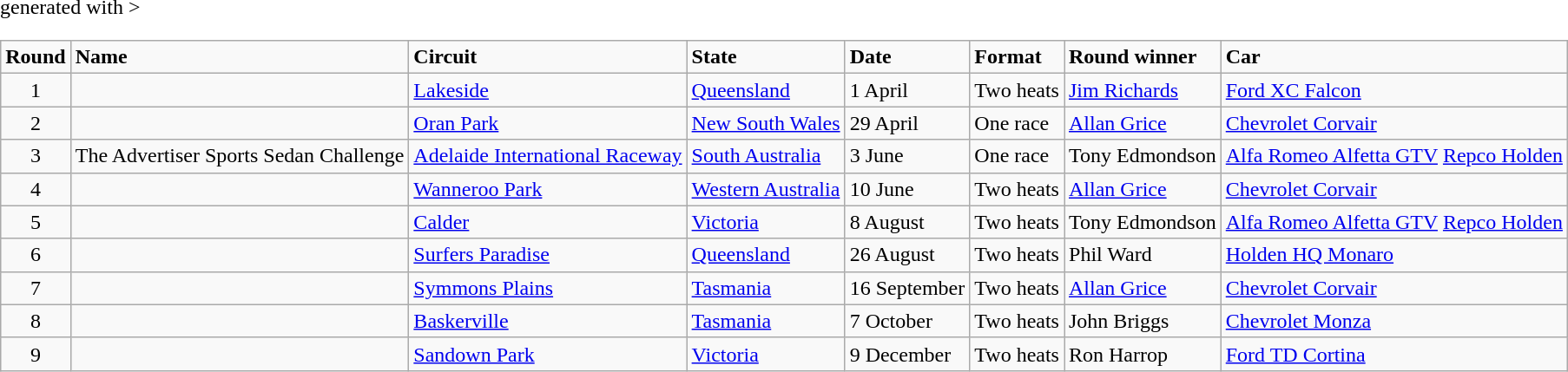<table class="wikitable" <hiddentext>generated with >
<tr style="font-weight:bold">
<td height="14" align="center">Round</td>
<td>Name</td>
<td>Circuit</td>
<td>State</td>
<td>Date</td>
<td>Format</td>
<td>Round winner</td>
<td>Car</td>
</tr>
<tr>
<td height="14" align="center">1</td>
<td> </td>
<td><a href='#'>Lakeside</a></td>
<td><a href='#'>Queensland</a></td>
<td>1 April</td>
<td>Two heats</td>
<td><a href='#'>Jim Richards</a></td>
<td><a href='#'>Ford XC Falcon</a></td>
</tr>
<tr>
<td height="14" align="center">2</td>
<td> </td>
<td><a href='#'>Oran Park</a></td>
<td><a href='#'>New South Wales</a></td>
<td>29 April</td>
<td>One race</td>
<td><a href='#'>Allan Grice</a></td>
<td><a href='#'>Chevrolet Corvair</a></td>
</tr>
<tr>
<td height="14" align="center">3</td>
<td>The Advertiser Sports Sedan Challenge</td>
<td><a href='#'>Adelaide International Raceway</a></td>
<td><a href='#'>South Australia</a></td>
<td>3 June</td>
<td>One race</td>
<td>Tony Edmondson</td>
<td><a href='#'>Alfa Romeo Alfetta GTV</a> <a href='#'>Repco Holden</a></td>
</tr>
<tr>
<td height="14" align="center">4</td>
<td></td>
<td><a href='#'>Wanneroo Park</a></td>
<td><a href='#'>Western Australia</a></td>
<td>10 June</td>
<td>Two heats</td>
<td><a href='#'>Allan Grice</a></td>
<td><a href='#'>Chevrolet Corvair</a></td>
</tr>
<tr>
<td height="14" align="center">5</td>
<td> </td>
<td><a href='#'>Calder</a></td>
<td><a href='#'>Victoria</a></td>
<td>8 August</td>
<td>Two heats</td>
<td>Tony Edmondson</td>
<td><a href='#'>Alfa Romeo Alfetta GTV</a> <a href='#'>Repco Holden</a></td>
</tr>
<tr>
<td height="14" align="center">6</td>
<td> </td>
<td><a href='#'>Surfers Paradise</a></td>
<td><a href='#'>Queensland</a></td>
<td>26 August</td>
<td>Two heats</td>
<td>Phil Ward</td>
<td><a href='#'>Holden HQ Monaro</a></td>
</tr>
<tr>
<td height="14" align="center">7</td>
<td> </td>
<td><a href='#'>Symmons Plains</a></td>
<td><a href='#'>Tasmania</a></td>
<td>16 September</td>
<td>Two heats</td>
<td><a href='#'>Allan Grice</a></td>
<td><a href='#'>Chevrolet Corvair</a></td>
</tr>
<tr>
<td height="14" align="center">8</td>
<td> </td>
<td><a href='#'>Baskerville</a></td>
<td><a href='#'>Tasmania</a></td>
<td>7 October</td>
<td>Two heats</td>
<td>John Briggs</td>
<td><a href='#'>Chevrolet Monza</a></td>
</tr>
<tr>
<td height="14" align="center">9</td>
<td> </td>
<td><a href='#'>Sandown Park</a></td>
<td><a href='#'>Victoria</a></td>
<td>9 December</td>
<td>Two heats</td>
<td>Ron Harrop</td>
<td><a href='#'>Ford TD Cortina</a></td>
</tr>
</table>
